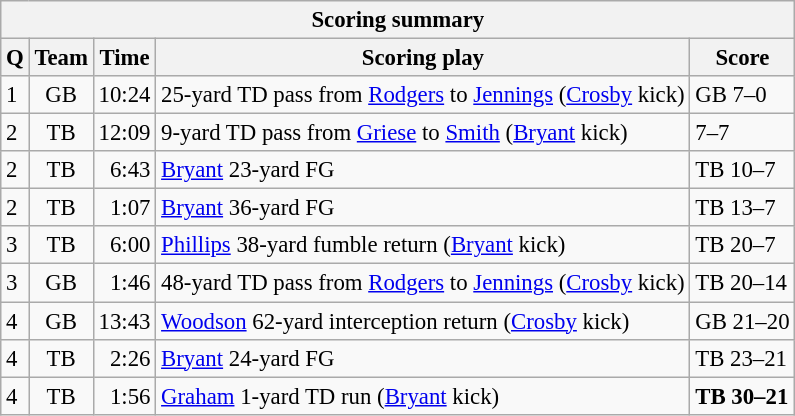<table class="wikitable" style="font-size: 95%">
<tr>
<th colspan=5>Scoring summary</th>
</tr>
<tr>
<th>Q</th>
<th>Team</th>
<th>Time</th>
<th>Scoring play</th>
<th>Score</th>
</tr>
<tr>
<td>1</td>
<td align=center>GB</td>
<td align=right>10:24</td>
<td>25-yard TD pass from <a href='#'>Rodgers</a> to <a href='#'>Jennings</a> (<a href='#'>Crosby</a> kick)</td>
<td>GB 7–0</td>
</tr>
<tr>
<td>2</td>
<td align=center>TB</td>
<td align=right>12:09</td>
<td>9-yard TD pass from <a href='#'>Griese</a> to <a href='#'>Smith</a> (<a href='#'>Bryant</a> kick)</td>
<td>7–7</td>
</tr>
<tr>
<td>2</td>
<td align=center>TB</td>
<td align=right>6:43</td>
<td><a href='#'>Bryant</a> 23-yard FG</td>
<td>TB 10–7</td>
</tr>
<tr>
<td>2</td>
<td align=center>TB</td>
<td align=right>1:07</td>
<td><a href='#'>Bryant</a> 36-yard FG</td>
<td>TB 13–7</td>
</tr>
<tr>
<td>3</td>
<td align=center>TB</td>
<td align=right>6:00</td>
<td><a href='#'>Phillips</a> 38-yard fumble return (<a href='#'>Bryant</a> kick)</td>
<td>TB 20–7</td>
</tr>
<tr>
<td>3</td>
<td align=center>GB</td>
<td align=right>1:46</td>
<td>48-yard TD pass from <a href='#'>Rodgers</a> to <a href='#'>Jennings</a> (<a href='#'>Crosby</a> kick)</td>
<td>TB 20–14</td>
</tr>
<tr>
<td>4</td>
<td align=center>GB</td>
<td align=right>13:43</td>
<td><a href='#'>Woodson</a> 62-yard interception return (<a href='#'>Crosby</a> kick)</td>
<td>GB 21–20</td>
</tr>
<tr>
<td>4</td>
<td align=center>TB</td>
<td align=right>2:26</td>
<td><a href='#'>Bryant</a> 24-yard FG</td>
<td>TB 23–21</td>
</tr>
<tr>
<td>4</td>
<td align=center>TB</td>
<td align=right>1:56</td>
<td><a href='#'>Graham</a> 1-yard TD run (<a href='#'>Bryant</a> kick)</td>
<td><strong>TB 30–21</strong></td>
</tr>
</table>
